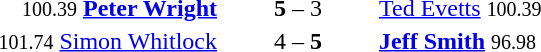<table style="text-align:center">
<tr>
<th width=223></th>
<th width=100></th>
<th width=223></th>
</tr>
<tr>
<td align=right><small><span>100.39</span></small> <strong><a href='#'>Peter Wright</a></strong>  <small></small></td>
<td><strong>5</strong>  – 3</td>
<td align=left> <a href='#'>Ted Evetts</a> <small><span>100.39</span></small><small></small></td>
</tr>
<tr>
<td align=right><small><span>101.74</span></small><small></small> <a href='#'>Simon Whitlock</a> </td>
<td>4 – <strong>5</strong></td>
<td align=left> <strong><a href='#'>Jeff Smith</a></strong> <small><span>96.98</span></small><small></small></td>
</tr>
</table>
